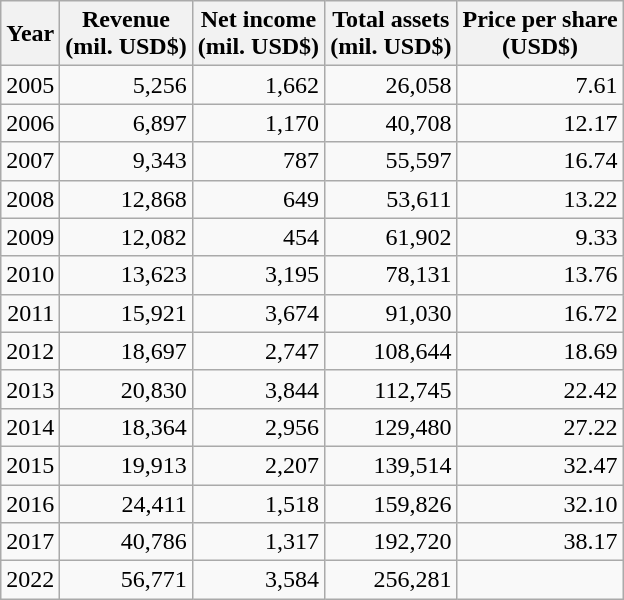<table class="wikitable float-left" style="text-align: right;">
<tr>
<th>Year</th>
<th>Revenue<br>(mil. USD$)</th>
<th>Net income<br>(mil. USD$)</th>
<th>Total assets<br>(mil. USD$)</th>
<th>Price per share<br>(USD$)</th>
</tr>
<tr>
<td>2005</td>
<td>5,256</td>
<td>1,662</td>
<td>26,058</td>
<td>7.61</td>
</tr>
<tr>
<td>2006</td>
<td>6,897</td>
<td>1,170</td>
<td>40,708</td>
<td>12.17</td>
</tr>
<tr>
<td>2007</td>
<td>9,343</td>
<td>787</td>
<td>55,597</td>
<td>16.74</td>
</tr>
<tr>
<td>2008</td>
<td>12,868</td>
<td>649</td>
<td>53,611</td>
<td>13.22</td>
</tr>
<tr>
<td>2009</td>
<td>12,082</td>
<td>454</td>
<td>61,902</td>
<td>9.33</td>
</tr>
<tr>
<td>2010</td>
<td>13,623</td>
<td>3,195</td>
<td>78,131</td>
<td>13.76</td>
</tr>
<tr>
<td>2011</td>
<td>15,921</td>
<td>3,674</td>
<td>91,030</td>
<td>16.72</td>
</tr>
<tr>
<td>2012</td>
<td>18,697</td>
<td>2,747</td>
<td>108,644</td>
<td>18.69</td>
</tr>
<tr>
<td>2013</td>
<td>20,830</td>
<td>3,844</td>
<td>112,745</td>
<td>22.42</td>
</tr>
<tr>
<td>2014</td>
<td>18,364</td>
<td>2,956</td>
<td>129,480</td>
<td>27.22</td>
</tr>
<tr>
<td>2015</td>
<td>19,913</td>
<td>2,207</td>
<td>139,514</td>
<td>32.47</td>
</tr>
<tr>
<td>2016</td>
<td>24,411</td>
<td>1,518</td>
<td>159,826</td>
<td>32.10</td>
</tr>
<tr>
<td>2017</td>
<td>40,786</td>
<td>1,317</td>
<td>192,720</td>
<td>38.17</td>
</tr>
<tr>
<td>2022</td>
<td>56,771</td>
<td>3,584</td>
<td>256,281</td>
</tr>
</table>
